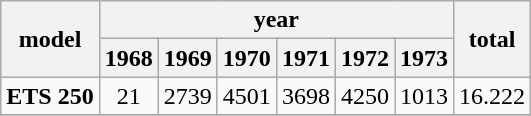<table class="wikitable" style="text-align:center">
<tr>
<th rowspan="2">model</th>
<th colspan="6">year</th>
<th rowspan="2">total</th>
</tr>
<tr>
<th>1968</th>
<th>1969</th>
<th>1970</th>
<th>1971</th>
<th>1972</th>
<th>1973</th>
</tr>
<tr>
<td style="text-align:left"><strong>ETS 250</strong></td>
<td>21</td>
<td>2739</td>
<td>4501</td>
<td>3698</td>
<td>4250</td>
<td>1013</td>
<td>16.222</td>
</tr>
<tr>
</tr>
</table>
